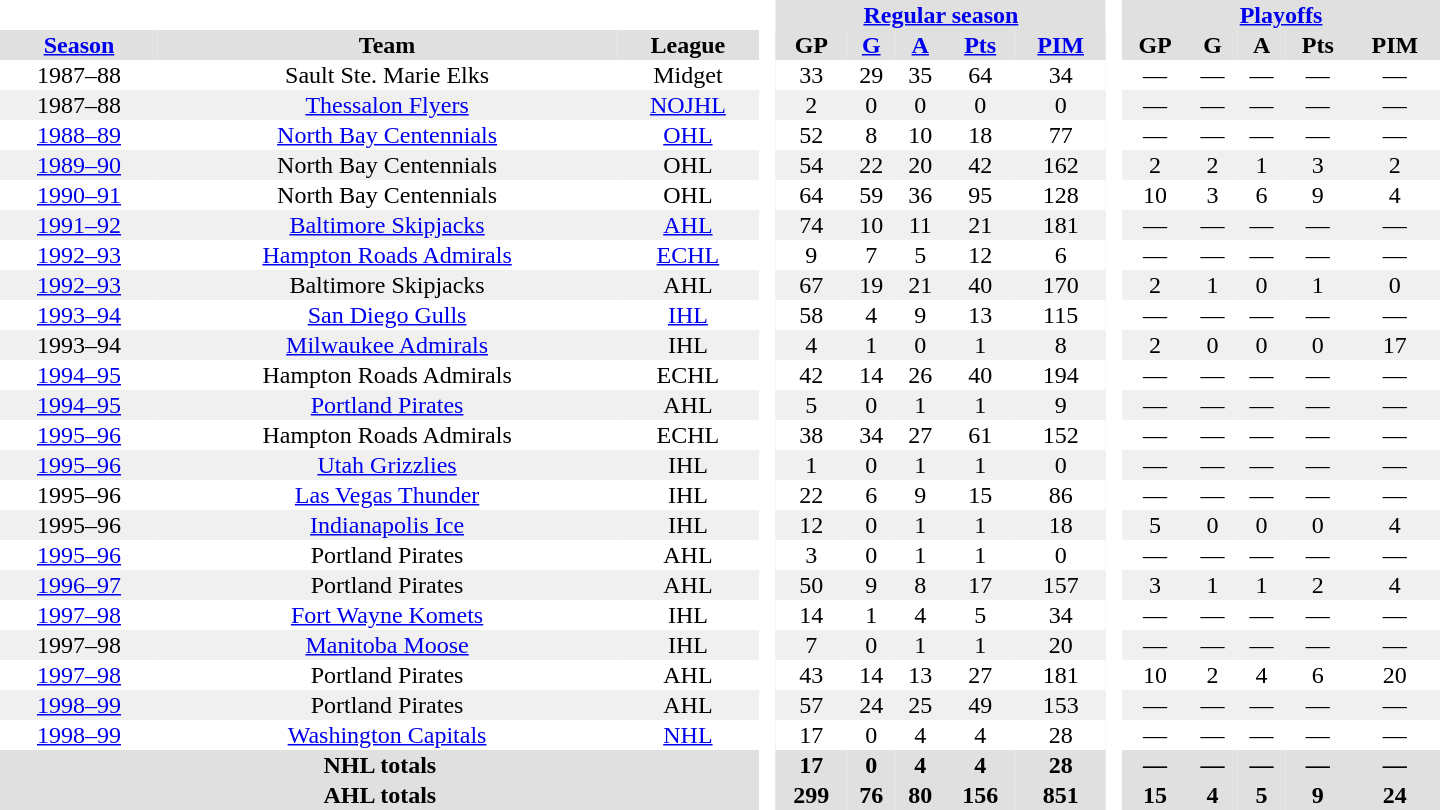<table border="0" cellpadding="1" cellspacing="0" style="text-align:center; width:60em">
<tr bgcolor="#e0e0e0">
<th colspan="3" bgcolor="#ffffff"> </th>
<th rowspan="99" bgcolor="#ffffff"> </th>
<th colspan="5"><a href='#'>Regular season</a></th>
<th rowspan="99" bgcolor="#ffffff"> </th>
<th colspan="5"><a href='#'>Playoffs</a></th>
</tr>
<tr bgcolor="#e0e0e0">
<th><a href='#'>Season</a></th>
<th>Team</th>
<th>League</th>
<th>GP</th>
<th><a href='#'>G</a></th>
<th><a href='#'>A</a></th>
<th><a href='#'>Pts</a></th>
<th><a href='#'>PIM</a></th>
<th>GP</th>
<th>G</th>
<th>A</th>
<th>Pts</th>
<th>PIM</th>
</tr>
<tr>
<td>1987–88</td>
<td>Sault Ste. Marie Elks</td>
<td>Midget</td>
<td>33</td>
<td>29</td>
<td>35</td>
<td>64</td>
<td>34</td>
<td>—</td>
<td>—</td>
<td>—</td>
<td>—</td>
<td>—</td>
</tr>
<tr bgcolor="#f0f0f0">
<td>1987–88</td>
<td><a href='#'>Thessalon Flyers</a></td>
<td><a href='#'>NOJHL</a></td>
<td>2</td>
<td>0</td>
<td>0</td>
<td>0</td>
<td>0</td>
<td>—</td>
<td>—</td>
<td>—</td>
<td>—</td>
<td>—</td>
</tr>
<tr>
<td><a href='#'>1988–89</a></td>
<td><a href='#'>North Bay Centennials</a></td>
<td><a href='#'>OHL</a></td>
<td>52</td>
<td>8</td>
<td>10</td>
<td>18</td>
<td>77</td>
<td>—</td>
<td>—</td>
<td>—</td>
<td>—</td>
<td>—</td>
</tr>
<tr bgcolor="#f0f0f0">
<td><a href='#'>1989–90</a></td>
<td>North Bay Centennials</td>
<td>OHL</td>
<td>54</td>
<td>22</td>
<td>20</td>
<td>42</td>
<td>162</td>
<td>2</td>
<td>2</td>
<td>1</td>
<td>3</td>
<td>2</td>
</tr>
<tr>
<td><a href='#'>1990–91</a></td>
<td>North Bay Centennials</td>
<td>OHL</td>
<td>64</td>
<td>59</td>
<td>36</td>
<td>95</td>
<td>128</td>
<td>10</td>
<td>3</td>
<td>6</td>
<td>9</td>
<td>4</td>
</tr>
<tr bgcolor="#f0f0f0">
<td><a href='#'>1991–92</a></td>
<td><a href='#'>Baltimore Skipjacks</a></td>
<td><a href='#'>AHL</a></td>
<td>74</td>
<td>10</td>
<td>11</td>
<td>21</td>
<td>181</td>
<td>—</td>
<td>—</td>
<td>—</td>
<td>—</td>
<td>—</td>
</tr>
<tr>
<td><a href='#'>1992–93</a></td>
<td><a href='#'>Hampton Roads Admirals</a></td>
<td><a href='#'>ECHL</a></td>
<td>9</td>
<td>7</td>
<td>5</td>
<td>12</td>
<td>6</td>
<td>—</td>
<td>—</td>
<td>—</td>
<td>—</td>
<td>—</td>
</tr>
<tr bgcolor="#f0f0f0">
<td><a href='#'>1992–93</a></td>
<td>Baltimore Skipjacks</td>
<td>AHL</td>
<td>67</td>
<td>19</td>
<td>21</td>
<td>40</td>
<td>170</td>
<td>2</td>
<td>1</td>
<td>0</td>
<td>1</td>
<td>0</td>
</tr>
<tr>
<td><a href='#'>1993–94</a></td>
<td><a href='#'>San Diego Gulls</a></td>
<td><a href='#'>IHL</a></td>
<td>58</td>
<td>4</td>
<td>9</td>
<td>13</td>
<td>115</td>
<td>—</td>
<td>—</td>
<td>—</td>
<td>—</td>
<td>—</td>
</tr>
<tr bgcolor="#f0f0f0">
<td>1993–94</td>
<td><a href='#'>Milwaukee Admirals</a></td>
<td>IHL</td>
<td>4</td>
<td>1</td>
<td>0</td>
<td>1</td>
<td>8</td>
<td>2</td>
<td>0</td>
<td>0</td>
<td>0</td>
<td>17</td>
</tr>
<tr>
<td><a href='#'>1994–95</a></td>
<td>Hampton Roads Admirals</td>
<td>ECHL</td>
<td>42</td>
<td>14</td>
<td>26</td>
<td>40</td>
<td>194</td>
<td>—</td>
<td>—</td>
<td>—</td>
<td>—</td>
<td>—</td>
</tr>
<tr bgcolor="#f0f0f0">
<td><a href='#'>1994–95</a></td>
<td><a href='#'>Portland Pirates</a></td>
<td>AHL</td>
<td>5</td>
<td>0</td>
<td>1</td>
<td>1</td>
<td>9</td>
<td>—</td>
<td>—</td>
<td>—</td>
<td>—</td>
<td>—</td>
</tr>
<tr>
<td><a href='#'>1995–96</a></td>
<td>Hampton Roads Admirals</td>
<td>ECHL</td>
<td>38</td>
<td>34</td>
<td>27</td>
<td>61</td>
<td>152</td>
<td>—</td>
<td>—</td>
<td>—</td>
<td>—</td>
<td>—</td>
</tr>
<tr bgcolor="#f0f0f0">
<td><a href='#'>1995–96</a></td>
<td><a href='#'>Utah Grizzlies</a></td>
<td>IHL</td>
<td>1</td>
<td>0</td>
<td>1</td>
<td>1</td>
<td>0</td>
<td>—</td>
<td>—</td>
<td>—</td>
<td>—</td>
<td>—</td>
</tr>
<tr>
<td>1995–96</td>
<td><a href='#'>Las Vegas Thunder</a></td>
<td>IHL</td>
<td>22</td>
<td>6</td>
<td>9</td>
<td>15</td>
<td>86</td>
<td>—</td>
<td>—</td>
<td>—</td>
<td>—</td>
<td>—</td>
</tr>
<tr bgcolor="#f0f0f0">
<td>1995–96</td>
<td><a href='#'>Indianapolis Ice</a></td>
<td>IHL</td>
<td>12</td>
<td>0</td>
<td>1</td>
<td>1</td>
<td>18</td>
<td>5</td>
<td>0</td>
<td>0</td>
<td>0</td>
<td>4</td>
</tr>
<tr>
<td><a href='#'>1995–96</a></td>
<td>Portland Pirates</td>
<td>AHL</td>
<td>3</td>
<td>0</td>
<td>1</td>
<td>1</td>
<td>0</td>
<td>—</td>
<td>—</td>
<td>—</td>
<td>—</td>
<td>—</td>
</tr>
<tr bgcolor="#f0f0f0">
<td><a href='#'>1996–97</a></td>
<td>Portland Pirates</td>
<td>AHL</td>
<td>50</td>
<td>9</td>
<td>8</td>
<td>17</td>
<td>157</td>
<td>3</td>
<td>1</td>
<td>1</td>
<td>2</td>
<td>4</td>
</tr>
<tr>
<td><a href='#'>1997–98</a></td>
<td><a href='#'>Fort Wayne Komets</a></td>
<td>IHL</td>
<td>14</td>
<td>1</td>
<td>4</td>
<td>5</td>
<td>34</td>
<td>—</td>
<td>—</td>
<td>—</td>
<td>—</td>
<td>—</td>
</tr>
<tr bgcolor="#f0f0f0">
<td>1997–98</td>
<td><a href='#'>Manitoba Moose</a></td>
<td>IHL</td>
<td>7</td>
<td>0</td>
<td>1</td>
<td>1</td>
<td>20</td>
<td>—</td>
<td>—</td>
<td>—</td>
<td>—</td>
<td>—</td>
</tr>
<tr>
<td><a href='#'>1997–98</a></td>
<td>Portland Pirates</td>
<td>AHL</td>
<td>43</td>
<td>14</td>
<td>13</td>
<td>27</td>
<td>181</td>
<td>10</td>
<td>2</td>
<td>4</td>
<td>6</td>
<td>20</td>
</tr>
<tr bgcolor="#f0f0f0">
<td><a href='#'>1998–99</a></td>
<td>Portland Pirates</td>
<td>AHL</td>
<td>57</td>
<td>24</td>
<td>25</td>
<td>49</td>
<td>153</td>
<td>—</td>
<td>—</td>
<td>—</td>
<td>—</td>
<td>—</td>
</tr>
<tr>
<td><a href='#'>1998–99</a></td>
<td><a href='#'>Washington Capitals</a></td>
<td><a href='#'>NHL</a></td>
<td>17</td>
<td>0</td>
<td>4</td>
<td>4</td>
<td>28</td>
<td>—</td>
<td>—</td>
<td>—</td>
<td>—</td>
<td>—</td>
</tr>
<tr bgcolor="#e0e0e0">
<th colspan="3">NHL totals</th>
<th>17</th>
<th>0</th>
<th>4</th>
<th>4</th>
<th>28</th>
<th>—</th>
<th>—</th>
<th>—</th>
<th>—</th>
<th>—</th>
</tr>
<tr bgcolor="#e0e0e0">
<th colspan="3">AHL totals</th>
<th>299</th>
<th>76</th>
<th>80</th>
<th>156</th>
<th>851</th>
<th>15</th>
<th>4</th>
<th>5</th>
<th>9</th>
<th>24</th>
</tr>
</table>
